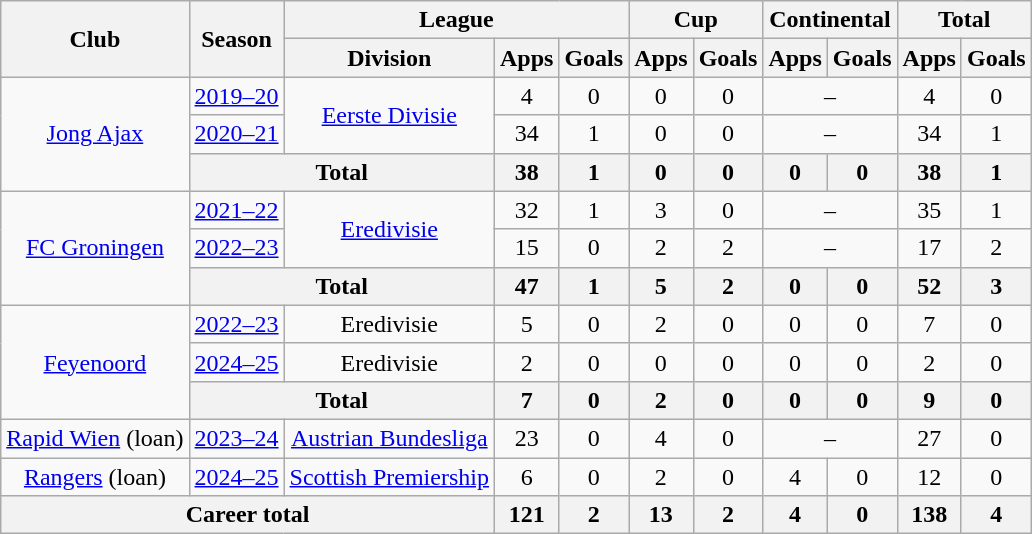<table class="wikitable" style="text-align: center">
<tr>
<th rowspan="2">Club</th>
<th rowspan="2">Season</th>
<th colspan="3">League</th>
<th colspan="2">Cup</th>
<th colspan="2">Continental</th>
<th colspan="2">Total</th>
</tr>
<tr>
<th>Division</th>
<th>Apps</th>
<th>Goals</th>
<th>Apps</th>
<th>Goals</th>
<th>Apps</th>
<th>Goals</th>
<th>Apps</th>
<th>Goals</th>
</tr>
<tr>
<td rowspan="3"><a href='#'>Jong Ajax</a></td>
<td><a href='#'>2019–20</a></td>
<td rowspan="2"><a href='#'>Eerste Divisie</a></td>
<td>4</td>
<td>0</td>
<td>0</td>
<td>0</td>
<td colspan="2">–</td>
<td>4</td>
<td>0</td>
</tr>
<tr>
<td><a href='#'>2020–21</a></td>
<td>34</td>
<td>1</td>
<td>0</td>
<td>0</td>
<td colspan="2">–</td>
<td>34</td>
<td>1</td>
</tr>
<tr>
<th colspan="2">Total</th>
<th>38</th>
<th>1</th>
<th>0</th>
<th>0</th>
<th>0</th>
<th>0</th>
<th>38</th>
<th>1</th>
</tr>
<tr>
<td rowspan="3"><a href='#'>FC Groningen</a></td>
<td><a href='#'>2021–22</a></td>
<td rowspan="2"><a href='#'>Eredivisie</a></td>
<td>32</td>
<td>1</td>
<td>3</td>
<td>0</td>
<td colspan="2">–</td>
<td>35</td>
<td>1</td>
</tr>
<tr>
<td><a href='#'>2022–23</a></td>
<td>15</td>
<td>0</td>
<td>2</td>
<td>2</td>
<td colspan="2">–</td>
<td>17</td>
<td>2</td>
</tr>
<tr>
<th colspan="2">Total</th>
<th>47</th>
<th>1</th>
<th>5</th>
<th>2</th>
<th>0</th>
<th>0</th>
<th>52</th>
<th>3</th>
</tr>
<tr>
<td rowspan="3"><a href='#'>Feyenoord</a></td>
<td><a href='#'>2022–23</a></td>
<td>Eredivisie</td>
<td>5</td>
<td>0</td>
<td>2</td>
<td>0</td>
<td>0</td>
<td>0</td>
<td>7</td>
<td>0</td>
</tr>
<tr>
<td><a href='#'>2024–25</a></td>
<td>Eredivisie</td>
<td>2</td>
<td>0</td>
<td>0</td>
<td>0</td>
<td>0</td>
<td>0</td>
<td>2</td>
<td>0</td>
</tr>
<tr>
<th colspan="2">Total</th>
<th>7</th>
<th>0</th>
<th>2</th>
<th>0</th>
<th>0</th>
<th>0</th>
<th>9</th>
<th>0</th>
</tr>
<tr>
<td><a href='#'>Rapid Wien</a> (loan)</td>
<td><a href='#'>2023–24</a></td>
<td><a href='#'>Austrian Bundesliga</a></td>
<td>23</td>
<td>0</td>
<td>4</td>
<td>0</td>
<td colspan="2">–</td>
<td>27</td>
<td>0</td>
</tr>
<tr>
<td><a href='#'>Rangers</a> (loan)</td>
<td><a href='#'>2024–25</a></td>
<td><a href='#'>Scottish Premiership</a></td>
<td>6</td>
<td>0</td>
<td>2</td>
<td>0</td>
<td>4</td>
<td>0</td>
<td>12</td>
<td>0</td>
</tr>
<tr>
<th colspan="3">Career total</th>
<th>121</th>
<th>2</th>
<th>13</th>
<th>2</th>
<th>4</th>
<th>0</th>
<th>138</th>
<th>4</th>
</tr>
</table>
